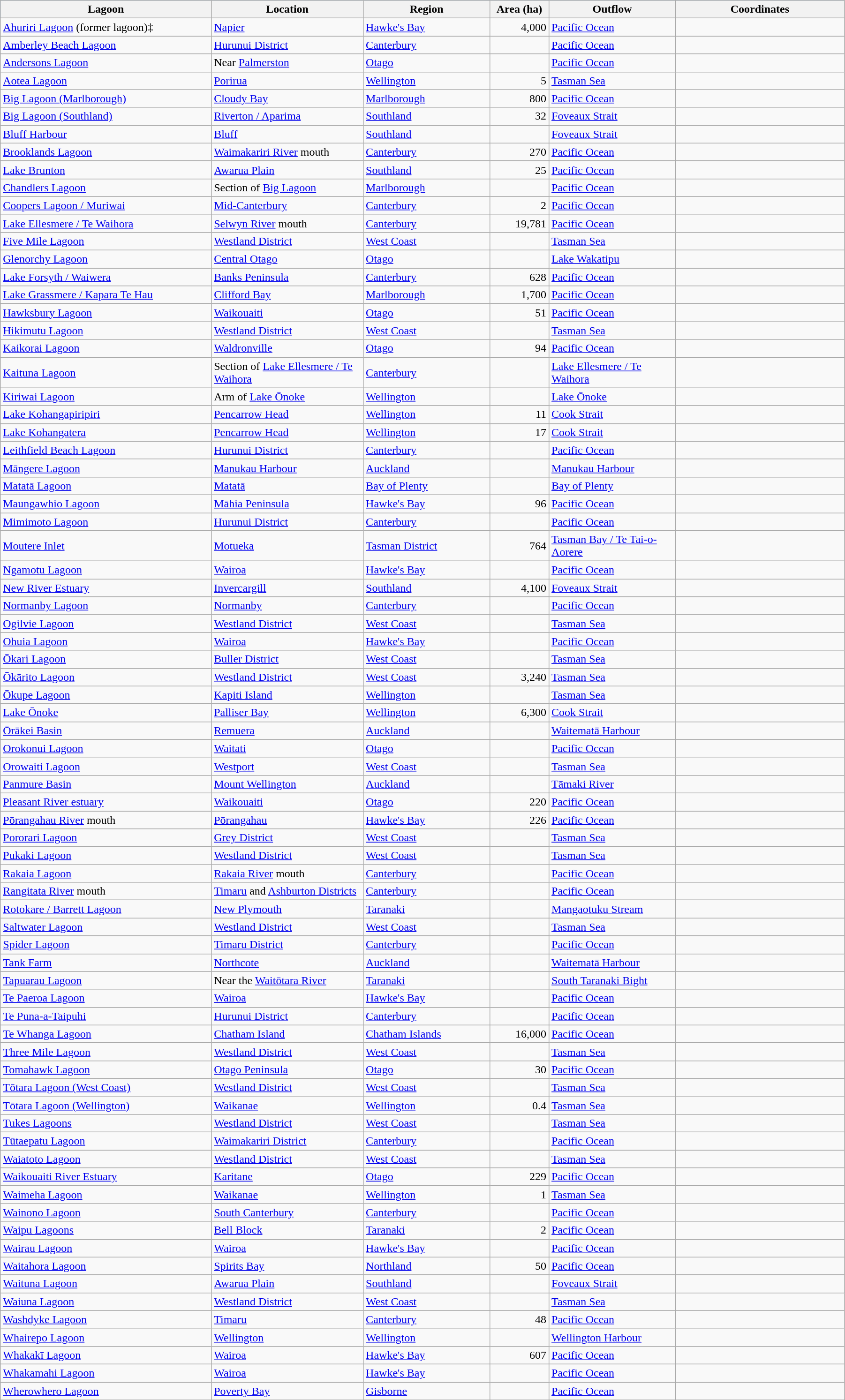<table class="wikitable sortable" width=95%>
<tr bgcolor=#99CCFF>
<th width=25%>Lagoon</th>
<th width=18%>Location</th>
<th width=15%>Region</th>
<th width=7%;data-sort-type="number";>Area (ha)</th>
<th width=15%>Outflow</th>
<th width=20%>Coordinates</th>
</tr>
<tr>
<td><a href='#'>Ahuriri Lagoon</a> (former lagoon)‡</td>
<td><a href='#'>Napier</a></td>
<td><a href='#'>Hawke's Bay</a></td>
<td style="text-align:right;">4,000</td>
<td><a href='#'>Pacific Ocean</a></td>
<td></td>
</tr>
<tr>
<td><a href='#'>Amberley Beach Lagoon</a></td>
<td><a href='#'>Hurunui District</a></td>
<td><a href='#'>Canterbury</a></td>
<td style="text-align:right;"></td>
<td><a href='#'>Pacific Ocean</a></td>
<td></td>
</tr>
<tr>
<td><a href='#'>Andersons Lagoon</a></td>
<td>Near <a href='#'>Palmerston</a></td>
<td><a href='#'>Otago</a></td>
<td></td>
<td><a href='#'>Pacific Ocean</a></td>
<td></td>
</tr>
<tr>
<td><a href='#'>Aotea Lagoon</a></td>
<td><a href='#'>Porirua</a></td>
<td><a href='#'>Wellington</a></td>
<td style="text-align:right;">5</td>
<td><a href='#'>Tasman Sea</a></td>
<td></td>
</tr>
<tr>
<td><a href='#'>Big Lagoon (Marlborough)</a></td>
<td><a href='#'>Cloudy Bay</a></td>
<td><a href='#'>Marlborough</a></td>
<td style="text-align:right;">800</td>
<td><a href='#'>Pacific Ocean</a></td>
<td></td>
</tr>
<tr>
<td><a href='#'>Big Lagoon (Southland)</a></td>
<td><a href='#'>Riverton / Aparima</a></td>
<td><a href='#'>Southland</a></td>
<td style="text-align:right;">32</td>
<td><a href='#'>Foveaux Strait</a></td>
<td></td>
</tr>
<tr>
<td><a href='#'>Bluff Harbour</a></td>
<td><a href='#'>Bluff</a></td>
<td><a href='#'>Southland</a></td>
<td style="text-align:right;"></td>
<td><a href='#'>Foveaux Strait</a></td>
<td></td>
</tr>
<tr>
<td><a href='#'>Brooklands Lagoon</a></td>
<td><a href='#'>Waimakariri River</a> mouth</td>
<td><a href='#'>Canterbury</a></td>
<td style="text-align:right;">270</td>
<td><a href='#'>Pacific Ocean</a></td>
<td></td>
</tr>
<tr>
<td><a href='#'>Lake Brunton</a></td>
<td><a href='#'>Awarua Plain</a></td>
<td><a href='#'>Southland</a></td>
<td style="text-align:right;">25</td>
<td><a href='#'>Pacific Ocean</a></td>
<td></td>
</tr>
<tr>
<td><a href='#'>Chandlers Lagoon</a></td>
<td>Section of <a href='#'>Big Lagoon</a></td>
<td><a href='#'>Marlborough</a></td>
<td style="text-align:right;"></td>
<td><a href='#'>Pacific Ocean</a></td>
<td></td>
</tr>
<tr>
<td><a href='#'>Coopers Lagoon / Muriwai</a></td>
<td><a href='#'>Mid-Canterbury</a></td>
<td><a href='#'>Canterbury</a></td>
<td style="text-align:right;">2</td>
<td><a href='#'>Pacific Ocean</a></td>
<td></td>
</tr>
<tr>
<td><a href='#'>Lake Ellesmere / Te Waihora</a></td>
<td><a href='#'>Selwyn River</a> mouth</td>
<td><a href='#'>Canterbury</a></td>
<td style="text-align:right;">19,781</td>
<td><a href='#'>Pacific Ocean</a></td>
<td></td>
</tr>
<tr>
<td><a href='#'>Five Mile Lagoon</a></td>
<td><a href='#'>Westland District</a></td>
<td><a href='#'>West Coast</a></td>
<td style="text-align:right;"></td>
<td><a href='#'>Tasman Sea</a></td>
<td></td>
</tr>
<tr>
<td><a href='#'>Glenorchy Lagoon</a></td>
<td><a href='#'>Central Otago</a></td>
<td><a href='#'>Otago</a></td>
<td style="text-align:right;"></td>
<td><a href='#'>Lake Wakatipu</a></td>
<td></td>
</tr>
<tr>
<td><a href='#'>Lake Forsyth / Waiwera</a></td>
<td><a href='#'>Banks Peninsula</a></td>
<td><a href='#'>Canterbury</a></td>
<td style="text-align:right;">628</td>
<td><a href='#'>Pacific Ocean</a></td>
<td></td>
</tr>
<tr>
<td><a href='#'>Lake Grassmere / Kapara Te Hau</a></td>
<td><a href='#'>Clifford Bay</a></td>
<td><a href='#'>Marlborough</a></td>
<td style="text-align:right;">1,700</td>
<td><a href='#'>Pacific Ocean</a></td>
<td></td>
</tr>
<tr>
<td><a href='#'>Hawksbury Lagoon</a></td>
<td><a href='#'>Waikouaiti</a></td>
<td><a href='#'>Otago</a></td>
<td style="text-align:right;">51</td>
<td><a href='#'>Pacific Ocean</a></td>
<td></td>
</tr>
<tr>
<td><a href='#'>Hikimutu Lagoon</a></td>
<td><a href='#'>Westland District</a></td>
<td><a href='#'>West Coast</a></td>
<td style="text-align:right;"></td>
<td><a href='#'>Tasman Sea</a></td>
<td></td>
</tr>
<tr>
<td><a href='#'>Kaikorai Lagoon</a></td>
<td><a href='#'>Waldronville</a></td>
<td><a href='#'>Otago</a></td>
<td style="text-align:right;">94</td>
<td><a href='#'>Pacific Ocean</a></td>
<td></td>
</tr>
<tr>
<td><a href='#'>Kaituna Lagoon</a></td>
<td>Section of <a href='#'>Lake Ellesmere / Te Waihora</a></td>
<td><a href='#'>Canterbury</a></td>
<td style="text-align:right;"></td>
<td><a href='#'>Lake Ellesmere / Te Waihora</a></td>
<td></td>
</tr>
<tr>
<td><a href='#'>Kiriwai Lagoon</a></td>
<td>Arm of <a href='#'>Lake Ōnoke</a></td>
<td><a href='#'> Wellington</a></td>
<td style="text-align:right;"></td>
<td><a href='#'>Lake Ōnoke</a></td>
<td></td>
</tr>
<tr>
<td><a href='#'>Lake Kohangapiripiri</a></td>
<td><a href='#'>Pencarrow Head</a></td>
<td><a href='#'> Wellington</a></td>
<td style="text-align:right;">11</td>
<td><a href='#'>Cook Strait</a></td>
<td></td>
</tr>
<tr>
<td><a href='#'>Lake Kohangatera</a></td>
<td><a href='#'>Pencarrow Head</a></td>
<td><a href='#'> Wellington</a></td>
<td style="text-align:right;">17</td>
<td><a href='#'>Cook Strait</a></td>
<td></td>
</tr>
<tr>
<td><a href='#'>Leithfield Beach Lagoon</a></td>
<td><a href='#'>Hurunui District</a></td>
<td><a href='#'>Canterbury</a></td>
<td style="text-align:right;"></td>
<td><a href='#'>Pacific Ocean</a></td>
<td></td>
</tr>
<tr>
<td><a href='#'>Māngere Lagoon</a></td>
<td><a href='#'>Manukau Harbour</a></td>
<td><a href='#'>Auckland</a></td>
<td style="text-align:right;"></td>
<td><a href='#'>Manukau Harbour</a></td>
<td></td>
</tr>
<tr>
<td><a href='#'>Matatā Lagoon</a></td>
<td><a href='#'>Matatā</a></td>
<td><a href='#'>Bay of Plenty</a></td>
<td style="text-align:right;"></td>
<td><a href='#'>Bay of Plenty</a></td>
<td></td>
</tr>
<tr>
<td><a href='#'>Maungawhio Lagoon</a></td>
<td><a href='#'>Māhia Peninsula</a></td>
<td><a href='#'>Hawke's Bay</a></td>
<td style="text-align:right;">96</td>
<td><a href='#'>Pacific Ocean</a></td>
<td></td>
</tr>
<tr>
<td><a href='#'>Mimimoto Lagoon</a></td>
<td><a href='#'>Hurunui District</a></td>
<td><a href='#'>Canterbury</a></td>
<td style="text-align:right;"></td>
<td><a href='#'>Pacific Ocean</a></td>
<td></td>
</tr>
<tr>
<td><a href='#'>Moutere Inlet</a></td>
<td><a href='#'>Motueka</a></td>
<td><a href='#'>Tasman District</a></td>
<td style="text-align:right;">764</td>
<td><a href='#'>Tasman Bay / Te Tai-o-Aorere</a></td>
<td></td>
</tr>
<tr>
<td><a href='#'>Ngamotu Lagoon</a></td>
<td><a href='#'>Wairoa</a></td>
<td><a href='#'>Hawke's Bay</a></td>
<td style="text-align:right;"></td>
<td><a href='#'>Pacific Ocean</a></td>
<td></td>
</tr>
<tr>
<td><a href='#'>New River Estuary</a></td>
<td><a href='#'>Invercargill</a></td>
<td><a href='#'>Southland</a></td>
<td style="text-align:right;">4,100</td>
<td><a href='#'>Foveaux Strait</a></td>
<td></td>
</tr>
<tr>
<td><a href='#'>Normanby Lagoon</a></td>
<td><a href='#'>Normanby</a></td>
<td><a href='#'>Canterbury</a></td>
<td style="text-align:right;"></td>
<td><a href='#'>Pacific Ocean</a></td>
<td></td>
</tr>
<tr>
<td><a href='#'>Ogilvie Lagoon</a></td>
<td><a href='#'>Westland District</a></td>
<td><a href='#'>West Coast</a></td>
<td style="text-align:right;"></td>
<td><a href='#'>Tasman Sea</a></td>
<td></td>
</tr>
<tr>
<td><a href='#'>Ohuia Lagoon</a></td>
<td><a href='#'>Wairoa</a></td>
<td><a href='#'>Hawke's Bay</a></td>
<td style="text-align:right;"></td>
<td><a href='#'>Pacific Ocean</a></td>
<td></td>
</tr>
<tr>
<td><a href='#'>Ōkari Lagoon</a></td>
<td><a href='#'>Buller District</a></td>
<td><a href='#'>West Coast</a></td>
<td style="text-align:right;"></td>
<td><a href='#'>Tasman Sea</a></td>
<td></td>
</tr>
<tr>
<td><a href='#'>Ōkārito Lagoon</a></td>
<td><a href='#'>Westland District</a></td>
<td><a href='#'>West Coast</a></td>
<td style="text-align:right;">3,240</td>
<td><a href='#'>Tasman Sea</a></td>
<td></td>
</tr>
<tr>
<td><a href='#'>Ōkupe Lagoon</a></td>
<td><a href='#'>Kapiti Island</a></td>
<td><a href='#'> Wellington</a></td>
<td style="text-align:right;"></td>
<td><a href='#'>Tasman Sea</a></td>
<td></td>
</tr>
<tr>
<td><a href='#'>Lake Ōnoke</a></td>
<td><a href='#'>Palliser Bay</a></td>
<td><a href='#'> Wellington</a></td>
<td style="text-align:right;">6,300</td>
<td><a href='#'>Cook Strait</a></td>
<td></td>
</tr>
<tr>
<td><a href='#'>Ōrākei Basin</a></td>
<td><a href='#'>Remuera</a></td>
<td><a href='#'>Auckland</a></td>
<td style="text-align:right;"></td>
<td><a href='#'>Waitematā Harbour</a></td>
<td></td>
</tr>
<tr>
<td><a href='#'>Orokonui Lagoon</a></td>
<td><a href='#'>Waitati</a></td>
<td><a href='#'>Otago</a></td>
<td style="text-align:right;"></td>
<td><a href='#'>Pacific Ocean</a></td>
<td></td>
</tr>
<tr>
<td><a href='#'>Orowaiti Lagoon</a></td>
<td><a href='#'>Westport</a></td>
<td><a href='#'>West Coast</a></td>
<td style="text-align:right;"></td>
<td><a href='#'>Tasman Sea</a></td>
<td></td>
</tr>
<tr>
<td><a href='#'>Panmure Basin</a></td>
<td><a href='#'>Mount Wellington</a></td>
<td><a href='#'>Auckland</a></td>
<td style="text-align:right;"></td>
<td><a href='#'>Tāmaki River</a></td>
<td></td>
</tr>
<tr>
<td><a href='#'>Pleasant River estuary</a></td>
<td><a href='#'>Waikouaiti</a></td>
<td><a href='#'>Otago</a></td>
<td style="text-align:right;">220</td>
<td><a href='#'>Pacific Ocean</a></td>
<td></td>
</tr>
<tr>
<td><a href='#'>Pōrangahau River</a> mouth</td>
<td><a href='#'>Pōrangahau</a></td>
<td><a href='#'>Hawke's Bay</a></td>
<td style="text-align:right;">226</td>
<td><a href='#'>Pacific Ocean</a></td>
<td></td>
</tr>
<tr>
<td><a href='#'>Pororari Lagoon</a></td>
<td><a href='#'>Grey District</a></td>
<td><a href='#'>West Coast</a></td>
<td style="text-align:right;"></td>
<td><a href='#'>Tasman Sea</a></td>
<td></td>
</tr>
<tr>
<td><a href='#'>Pukaki Lagoon</a></td>
<td><a href='#'>Westland District</a></td>
<td><a href='#'>West Coast</a></td>
<td style="text-align:right;"></td>
<td><a href='#'>Tasman Sea</a></td>
<td></td>
</tr>
<tr>
<td><a href='#'>Rakaia Lagoon</a></td>
<td><a href='#'>Rakaia River</a> mouth</td>
<td><a href='#'>Canterbury</a></td>
<td></td>
<td><a href='#'>Pacific Ocean</a></td>
<td></td>
</tr>
<tr>
<td><a href='#'>Rangitata River</a> mouth</td>
<td><a href='#'>Timaru</a> and <a href='#'>Ashburton Districts</a></td>
<td><a href='#'>Canterbury</a></td>
<td></td>
<td><a href='#'>Pacific Ocean</a></td>
<td></td>
</tr>
<tr>
<td><a href='#'>Rotokare / Barrett Lagoon</a></td>
<td><a href='#'>New Plymouth</a></td>
<td><a href='#'>Taranaki</a></td>
<td style="text-align:right;"></td>
<td><a href='#'>Mangaotuku Stream</a></td>
<td></td>
</tr>
<tr>
<td><a href='#'>Saltwater Lagoon</a></td>
<td><a href='#'>Westland District</a></td>
<td><a href='#'>West Coast</a></td>
<td style="text-align:right;"></td>
<td><a href='#'>Tasman Sea</a></td>
<td></td>
</tr>
<tr>
<td><a href='#'>Spider Lagoon</a></td>
<td><a href='#'>Timaru District</a></td>
<td><a href='#'>Canterbury</a></td>
<td style="text-align:right;"></td>
<td><a href='#'>Pacific Ocean</a></td>
<td></td>
</tr>
<tr>
<td><a href='#'>Tank Farm</a></td>
<td><a href='#'>Northcote</a></td>
<td><a href='#'>Auckland</a></td>
<td style="text-align:right;"></td>
<td><a href='#'>Waitematā Harbour</a></td>
<td></td>
</tr>
<tr>
<td><a href='#'>Tapuarau Lagoon</a></td>
<td>Near the <a href='#'>Waitōtara River</a></td>
<td><a href='#'>Taranaki</a></td>
<td style="text-align:right;"></td>
<td><a href='#'>South Taranaki Bight</a></td>
<td></td>
</tr>
<tr>
<td><a href='#'>Te Paeroa Lagoon</a></td>
<td><a href='#'>Wairoa</a></td>
<td><a href='#'>Hawke's Bay</a></td>
<td style="text-align:right;"></td>
<td><a href='#'>Pacific Ocean</a></td>
<td></td>
</tr>
<tr>
<td><a href='#'>Te Puna-a-Taipuhi</a></td>
<td><a href='#'>Hurunui District</a></td>
<td><a href='#'>Canterbury</a></td>
<td style="text-align:right;"></td>
<td><a href='#'>Pacific Ocean</a></td>
<td></td>
</tr>
<tr>
<td><a href='#'>Te Whanga Lagoon</a></td>
<td><a href='#'>Chatham Island</a></td>
<td><a href='#'>Chatham Islands</a></td>
<td style="text-align:right;">16,000</td>
<td><a href='#'>Pacific Ocean</a></td>
<td></td>
</tr>
<tr>
<td><a href='#'>Three Mile Lagoon</a></td>
<td><a href='#'>Westland District</a></td>
<td><a href='#'>West Coast</a></td>
<td style="text-align:right;"></td>
<td><a href='#'>Tasman Sea</a></td>
<td></td>
</tr>
<tr>
<td><a href='#'>Tomahawk Lagoon</a></td>
<td><a href='#'>Otago Peninsula</a></td>
<td><a href='#'>Otago</a></td>
<td style="text-align:right;">30</td>
<td><a href='#'>Pacific Ocean</a></td>
<td></td>
</tr>
<tr>
<td><a href='#'>Tōtara Lagoon (West Coast)</a></td>
<td><a href='#'>Westland District</a></td>
<td><a href='#'>West Coast</a></td>
<td style="text-align:right;"></td>
<td><a href='#'>Tasman Sea</a></td>
<td></td>
</tr>
<tr>
<td><a href='#'>Tōtara Lagoon (Wellington)</a></td>
<td><a href='#'>Waikanae</a></td>
<td><a href='#'>Wellington</a></td>
<td style="text-align:right;">0.4</td>
<td><a href='#'>Tasman Sea</a></td>
<td></td>
</tr>
<tr>
<td><a href='#'>Tukes Lagoons</a></td>
<td><a href='#'>Westland District</a></td>
<td><a href='#'>West Coast</a></td>
<td style="text-align:right;"></td>
<td><a href='#'>Tasman Sea</a></td>
<td></td>
</tr>
<tr>
<td><a href='#'>Tūtaepatu Lagoon</a></td>
<td><a href='#'>Waimakariri District</a></td>
<td><a href='#'>Canterbury</a></td>
<td style="text-align:right;"></td>
<td><a href='#'>Pacific Ocean</a></td>
<td></td>
</tr>
<tr>
<td><a href='#'>Waiatoto Lagoon</a></td>
<td><a href='#'>Westland District</a></td>
<td><a href='#'>West Coast</a></td>
<td style="text-align:right;"></td>
<td><a href='#'>Tasman Sea</a></td>
<td></td>
</tr>
<tr>
<td><a href='#'>Waikouaiti River Estuary</a></td>
<td><a href='#'>Karitane</a></td>
<td><a href='#'>Otago</a></td>
<td style="text-align:right;">229</td>
<td><a href='#'>Pacific Ocean</a></td>
<td></td>
</tr>
<tr>
<td><a href='#'>Waimeha Lagoon</a></td>
<td><a href='#'>Waikanae</a></td>
<td><a href='#'>Wellington</a></td>
<td style="text-align:right;">1</td>
<td><a href='#'>Tasman Sea</a></td>
<td></td>
</tr>
<tr>
<td><a href='#'>Wainono Lagoon</a></td>
<td><a href='#'>South Canterbury</a></td>
<td><a href='#'>Canterbury</a></td>
<td style="text-align:right;"></td>
<td><a href='#'>Pacific Ocean</a></td>
<td></td>
</tr>
<tr>
<td><a href='#'>Waipu Lagoons</a></td>
<td><a href='#'>Bell Block</a></td>
<td><a href='#'>Taranaki</a></td>
<td style="text-align:right;">2</td>
<td><a href='#'>Pacific Ocean</a></td>
<td></td>
</tr>
<tr>
<td><a href='#'>Wairau Lagoon</a></td>
<td><a href='#'>Wairoa</a></td>
<td><a href='#'>Hawke's Bay</a></td>
<td style="text-align:right;"></td>
<td><a href='#'>Pacific Ocean</a></td>
<td></td>
</tr>
<tr>
<td><a href='#'>Waitahora Lagoon</a></td>
<td><a href='#'>Spirits Bay</a></td>
<td><a href='#'>Northland</a></td>
<td style="text-align:right;">50</td>
<td><a href='#'>Pacific Ocean</a></td>
<td></td>
</tr>
<tr>
<td><a href='#'>Waituna Lagoon</a></td>
<td><a href='#'>Awarua Plain</a></td>
<td><a href='#'>Southland</a></td>
<td style="text-align:right;"></td>
<td><a href='#'>Foveaux Strait</a></td>
<td></td>
</tr>
<tr>
<td><a href='#'>Waiuna Lagoon</a></td>
<td><a href='#'>Westland District</a></td>
<td><a href='#'>West Coast</a></td>
<td style="text-align:right;"></td>
<td><a href='#'>Tasman Sea</a></td>
<td></td>
</tr>
<tr>
<td><a href='#'>Washdyke Lagoon</a></td>
<td><a href='#'>Timaru</a></td>
<td><a href='#'>Canterbury</a></td>
<td style="text-align:right;">48</td>
<td><a href='#'>Pacific Ocean</a></td>
<td></td>
</tr>
<tr>
<td><a href='#'>Whairepo Lagoon</a></td>
<td><a href='#'>Wellington</a></td>
<td><a href='#'>Wellington</a></td>
<td style="text-align:right;"></td>
<td><a href='#'>Wellington Harbour</a></td>
<td></td>
</tr>
<tr>
<td><a href='#'>Whakakī Lagoon</a></td>
<td><a href='#'>Wairoa</a></td>
<td><a href='#'>Hawke's Bay</a></td>
<td style="text-align:right;">607</td>
<td><a href='#'>Pacific Ocean</a></td>
<td></td>
</tr>
<tr>
<td><a href='#'>Whakamahi Lagoon</a></td>
<td><a href='#'>Wairoa</a></td>
<td><a href='#'>Hawke's Bay</a></td>
<td style="text-align:right;"></td>
<td><a href='#'>Pacific Ocean</a></td>
<td></td>
</tr>
<tr>
<td><a href='#'>Wherowhero Lagoon</a></td>
<td><a href='#'>Poverty Bay</a></td>
<td><a href='#'>Gisborne</a></td>
<td style="text-align:right;"></td>
<td><a href='#'>Pacific Ocean</a></td>
<td></td>
</tr>
<tr>
</tr>
</table>
